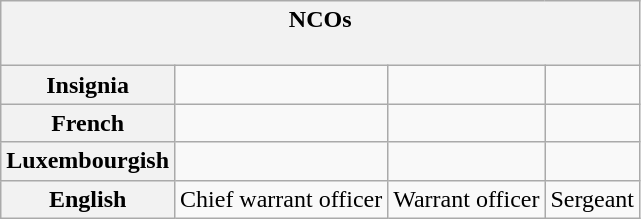<table class="wikitable">
<tr>
<th colspan="9">NCOs<br><br></th>
</tr>
<tr style="text-align:center;">
<th>Insignia</th>
<td></td>
<td></td>
<td></td>
</tr>
<tr style="text-align:center;">
<th>French</th>
<td></td>
<td></td>
<td></td>
</tr>
<tr style="text-align:center;">
<th>Luxembourgish</th>
<td></td>
<td></td>
<td></td>
</tr>
<tr style="text-align:center;">
<th>English</th>
<td>Chief warrant officer</td>
<td>Warrant officer</td>
<td>Sergeant</td>
</tr>
</table>
